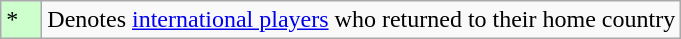<table class="wikitable">
<tr>
<td style="width:20px; background:#cfc;">*</td>
<td>Denotes <a href='#'>international players</a> who returned to their home country</td>
</tr>
</table>
